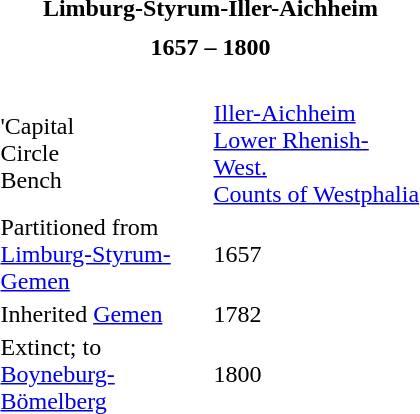<table align="right" class="toccolours">
<tr>
<td colspan=2 align="center"><strong>Limburg-Styrum-Iller-Aichheim</strong></td>
</tr>
<tr>
<td colspan=2 align="center"></td>
</tr>
<tr>
<td colspan=2 align="center"><strong>1657 – 1800</strong></td>
</tr>
<tr>
<td><br></td>
</tr>
<tr>
<td width=138px>'Capital<br>Circle<br>Bench</td>
<td width=138px><a href='#'>Iller-Aichheim</a><br><a href='#'>Lower Rhenish-West.</a><br><a href='#'>Counts of Westphalia</a></td>
</tr>
<tr>
<td>Partitioned from <a href='#'>Limburg-Styrum-Gemen</a></td>
<td>1657</td>
</tr>
<tr>
<td>Inherited <a href='#'>Gemen</a></td>
<td>1782</td>
</tr>
<tr>
<td>Extinct; to <a href='#'>Boyneburg-Bömelberg</a></td>
<td>1800</td>
</tr>
<tr>
</tr>
</table>
